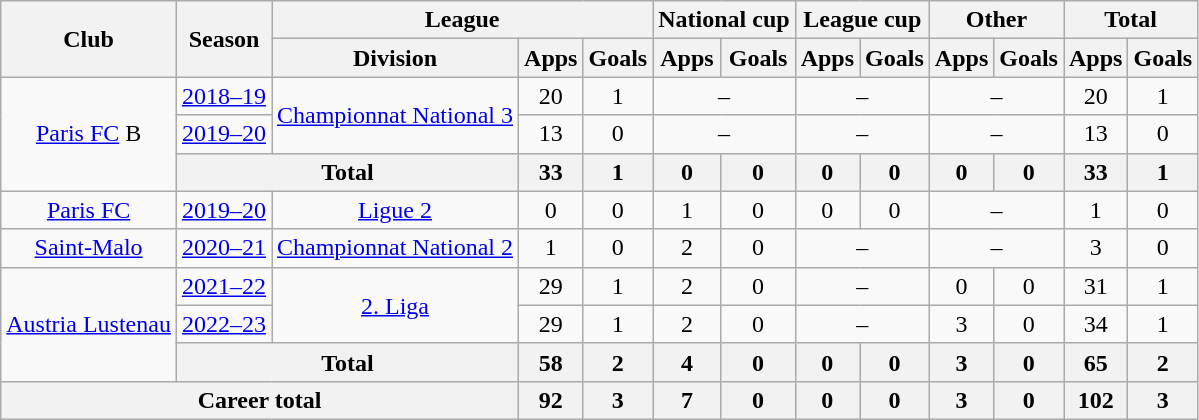<table class="wikitable" style="text-align:center">
<tr>
<th rowspan="2">Club</th>
<th rowspan="2">Season</th>
<th colspan="3">League</th>
<th colspan="2">National cup</th>
<th colspan="2">League cup</th>
<th colspan="2">Other</th>
<th colspan="2">Total</th>
</tr>
<tr>
<th>Division</th>
<th>Apps</th>
<th>Goals</th>
<th>Apps</th>
<th>Goals</th>
<th>Apps</th>
<th>Goals</th>
<th>Apps</th>
<th>Goals</th>
<th>Apps</th>
<th>Goals</th>
</tr>
<tr>
<td rowspan="3"><a href='#'>Paris FC</a> B</td>
<td><a href='#'>2018–19</a></td>
<td rowspan="2"><a href='#'>Championnat National 3</a></td>
<td>20</td>
<td>1</td>
<td colspan="2">–</td>
<td colspan="2">–</td>
<td colspan="2">–</td>
<td>20</td>
<td>1</td>
</tr>
<tr>
<td><a href='#'>2019–20</a></td>
<td>13</td>
<td>0</td>
<td colspan="2">–</td>
<td colspan="2">–</td>
<td colspan="2">–</td>
<td>13</td>
<td>0</td>
</tr>
<tr>
<th colspan="2">Total</th>
<th>33</th>
<th>1</th>
<th>0</th>
<th>0</th>
<th>0</th>
<th>0</th>
<th>0</th>
<th>0</th>
<th>33</th>
<th>1</th>
</tr>
<tr>
<td><a href='#'>Paris FC</a></td>
<td><a href='#'>2019–20</a></td>
<td><a href='#'>Ligue 2</a></td>
<td>0</td>
<td>0</td>
<td>1</td>
<td>0</td>
<td>0</td>
<td>0</td>
<td colspan="2">–</td>
<td>1</td>
<td>0</td>
</tr>
<tr>
<td><a href='#'>Saint-Malo</a></td>
<td><a href='#'>2020–21</a></td>
<td><a href='#'>Championnat National 2</a></td>
<td>1</td>
<td>0</td>
<td>2</td>
<td>0</td>
<td colspan="2">–</td>
<td colspan="2">–</td>
<td>3</td>
<td>0</td>
</tr>
<tr>
<td rowspan="3"><a href='#'>Austria Lustenau</a></td>
<td><a href='#'>2021–22</a></td>
<td rowspan="2"><a href='#'>2. Liga</a></td>
<td>29</td>
<td>1</td>
<td>2</td>
<td>0</td>
<td colspan="2">–</td>
<td>0</td>
<td>0</td>
<td>31</td>
<td>1</td>
</tr>
<tr>
<td><a href='#'>2022–23</a></td>
<td>29</td>
<td>1</td>
<td>2</td>
<td>0</td>
<td colspan="2">–</td>
<td>3</td>
<td>0</td>
<td>34</td>
<td>1</td>
</tr>
<tr>
<th colspan="2">Total</th>
<th>58</th>
<th>2</th>
<th>4</th>
<th>0</th>
<th>0</th>
<th>0</th>
<th>3</th>
<th>0</th>
<th>65</th>
<th>2</th>
</tr>
<tr>
<th colspan="3">Career total</th>
<th>92</th>
<th>3</th>
<th>7</th>
<th>0</th>
<th>0</th>
<th>0</th>
<th>3</th>
<th>0</th>
<th>102</th>
<th>3</th>
</tr>
</table>
